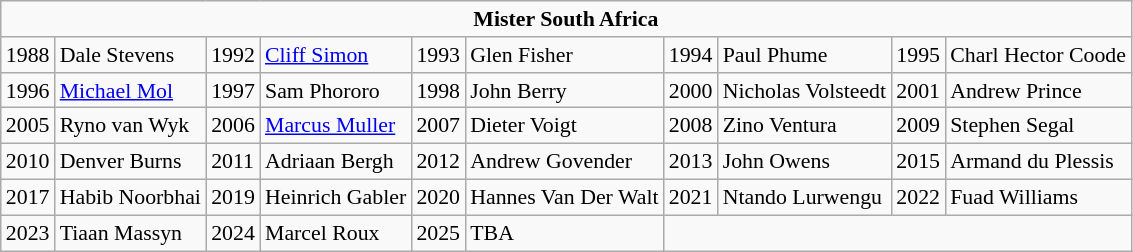<table class="wikitable" style="font-size: 91%;">
<tr>
<td colspan="10" align="center"><strong>Mister South Africa</strong></td>
</tr>
<tr>
<td>1988</td>
<td>Dale Stevens</td>
<td>1992</td>
<td><a href='#'>Cliff Simon</a></td>
<td>1993</td>
<td>Glen Fisher</td>
<td>1994</td>
<td>Paul Phume</td>
<td>1995</td>
<td>Charl Hector Coode</td>
</tr>
<tr>
<td>1996</td>
<td><a href='#'>Michael Mol</a></td>
<td>1997</td>
<td>Sam Phororo</td>
<td>1998</td>
<td>John Berry</td>
<td>2000</td>
<td>Nicholas Volsteedt</td>
<td>2001</td>
<td>Andrew Prince</td>
</tr>
<tr>
<td>2005</td>
<td>Ryno van Wyk</td>
<td>2006</td>
<td><a href='#'>Marcus Muller</a></td>
<td>2007</td>
<td>Dieter Voigt</td>
<td>2008</td>
<td>Zino Ventura</td>
<td>2009</td>
<td>Stephen Segal</td>
</tr>
<tr>
<td>2010</td>
<td>Denver Burns</td>
<td>2011</td>
<td>Adriaan Bergh</td>
<td>2012</td>
<td>Andrew Govender</td>
<td>2013</td>
<td>John Owens</td>
<td>2015</td>
<td>Armand du Plessis</td>
</tr>
<tr>
<td>2017</td>
<td>Habib Noorbhai</td>
<td>2019</td>
<td>Heinrich Gabler</td>
<td>2020</td>
<td>Hannes Van Der Walt</td>
<td>2021</td>
<td>Ntando Lurwengu</td>
<td>2022</td>
<td>Fuad Williams</td>
</tr>
<tr>
<td>2023</td>
<td>Tiaan Massyn</td>
<td>2024</td>
<td>Marcel Roux</td>
<td>2025</td>
<td>TBA</td>
</tr>
</table>
